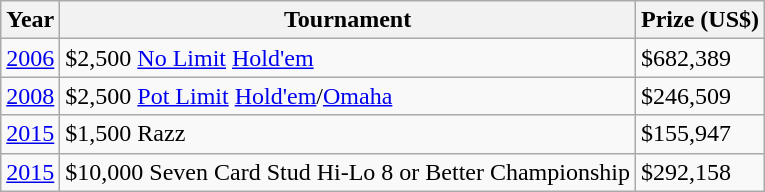<table class="wikitable">
<tr>
<th>Year</th>
<th>Tournament</th>
<th>Prize (US$)</th>
</tr>
<tr>
<td><a href='#'>2006</a></td>
<td>$2,500 <a href='#'>No Limit</a> <a href='#'>Hold'em</a></td>
<td>$682,389</td>
</tr>
<tr>
<td><a href='#'>2008</a></td>
<td>$2,500 <a href='#'>Pot Limit</a> <a href='#'>Hold'em</a>/<a href='#'>Omaha</a></td>
<td>$246,509</td>
</tr>
<tr>
<td><a href='#'>2015</a></td>
<td>$1,500 Razz</td>
<td>$155,947</td>
</tr>
<tr>
<td><a href='#'>2015</a></td>
<td>$10,000 Seven Card Stud Hi-Lo 8 or Better Championship</td>
<td>$292,158</td>
</tr>
</table>
